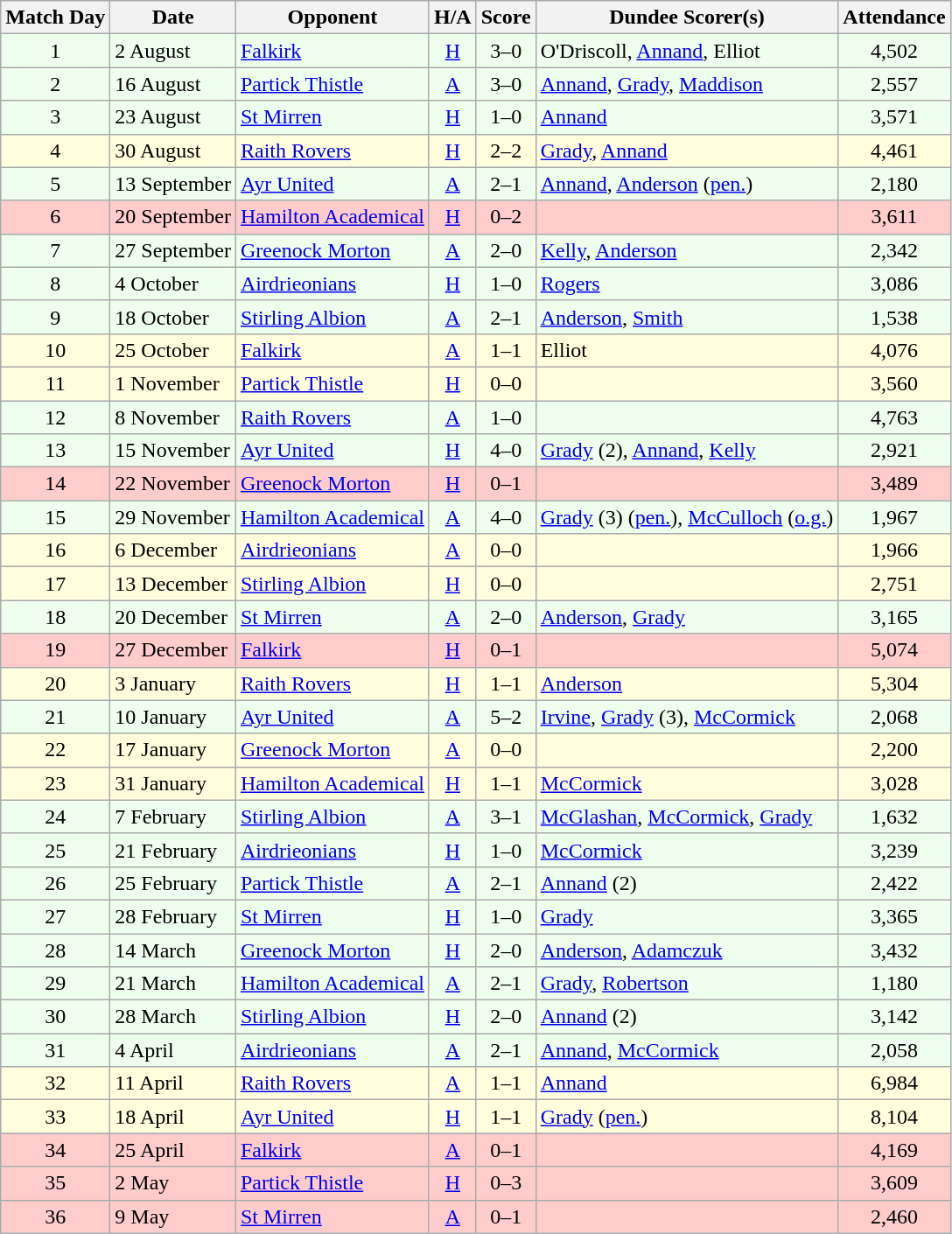<table class="wikitable" style="text-align:center">
<tr>
<th>Match Day</th>
<th>Date</th>
<th>Opponent</th>
<th>H/A</th>
<th>Score</th>
<th>Dundee Scorer(s)</th>
<th>Attendance</th>
</tr>
<tr bgcolor="#EEFFEE">
<td>1</td>
<td align="left">2 August</td>
<td align="left"><a href='#'>Falkirk</a></td>
<td><a href='#'>H</a></td>
<td>3–0</td>
<td align="left">O'Driscoll, <a href='#'>Annand</a>, Elliot</td>
<td>4,502</td>
</tr>
<tr bgcolor="#EEFFEE">
<td>2</td>
<td align="left">16 August</td>
<td align="left"><a href='#'>Partick Thistle</a></td>
<td><a href='#'>A</a></td>
<td>3–0</td>
<td align="left"><a href='#'>Annand</a>, <a href='#'>Grady</a>, <a href='#'>Maddison</a></td>
<td>2,557</td>
</tr>
<tr bgcolor="#EEFFEE">
<td>3</td>
<td align="left">23 August</td>
<td align="left"><a href='#'>St Mirren</a></td>
<td><a href='#'>H</a></td>
<td>1–0</td>
<td align="left"><a href='#'>Annand</a></td>
<td>3,571</td>
</tr>
<tr bgcolor="#FFFFDD">
<td>4</td>
<td align="left">30 August</td>
<td align="left"><a href='#'>Raith Rovers</a></td>
<td><a href='#'>H</a></td>
<td>2–2</td>
<td align="left"><a href='#'>Grady</a>, <a href='#'>Annand</a></td>
<td>4,461</td>
</tr>
<tr bgcolor="#EEFFEE">
<td>5</td>
<td align="left">13 September</td>
<td align="left"><a href='#'>Ayr United</a></td>
<td><a href='#'>A</a></td>
<td>2–1</td>
<td align="left"><a href='#'>Annand</a>, <a href='#'>Anderson</a> (<a href='#'>pen.</a>)</td>
<td>2,180</td>
</tr>
<tr bgcolor="#FFCCCC">
<td>6</td>
<td align="left">20 September</td>
<td align="left"><a href='#'>Hamilton Academical</a></td>
<td><a href='#'>H</a></td>
<td>0–2</td>
<td align="left"></td>
<td>3,611</td>
</tr>
<tr bgcolor="#EEFFEE">
<td>7</td>
<td align="left">27 September</td>
<td align="left"><a href='#'>Greenock Morton</a></td>
<td><a href='#'>A</a></td>
<td>2–0</td>
<td align="left"><a href='#'>Kelly</a>, <a href='#'>Anderson</a></td>
<td>2,342</td>
</tr>
<tr bgcolor="#EEFFEE">
<td>8</td>
<td align="left">4 October</td>
<td align="left"><a href='#'>Airdrieonians</a></td>
<td><a href='#'>H</a></td>
<td>1–0</td>
<td align="left"><a href='#'>Rogers</a></td>
<td>3,086</td>
</tr>
<tr bgcolor="#EEFFEE">
<td>9</td>
<td align="left">18 October</td>
<td align="left"><a href='#'>Stirling Albion</a></td>
<td><a href='#'>A</a></td>
<td>2–1</td>
<td align="left"><a href='#'>Anderson</a>, <a href='#'>Smith</a></td>
<td>1,538</td>
</tr>
<tr bgcolor="#FFFFDD">
<td>10</td>
<td align="left">25 October</td>
<td align="left"><a href='#'>Falkirk</a></td>
<td><a href='#'>A</a></td>
<td>1–1</td>
<td align="left">Elliot</td>
<td>4,076</td>
</tr>
<tr bgcolor="#FFFFDD">
<td>11</td>
<td align="left">1 November</td>
<td align="left"><a href='#'>Partick Thistle</a></td>
<td><a href='#'>H</a></td>
<td>0–0</td>
<td align="left"></td>
<td>3,560</td>
</tr>
<tr bgcolor="#EEFFEE">
<td>12</td>
<td align="left">8 November</td>
<td align="left"><a href='#'>Raith Rovers</a></td>
<td><a href='#'>A</a></td>
<td>1–0</td>
<td align="left"></td>
<td>4,763</td>
</tr>
<tr bgcolor="#EEFFEE">
<td>13</td>
<td align="left">15 November</td>
<td align="left"><a href='#'>Ayr United</a></td>
<td><a href='#'>H</a></td>
<td>4–0</td>
<td align="left"><a href='#'>Grady</a> (2), <a href='#'>Annand</a>, <a href='#'>Kelly</a></td>
<td>2,921</td>
</tr>
<tr bgcolor="#FFCCCC">
<td>14</td>
<td align="left">22 November</td>
<td align="left"><a href='#'>Greenock Morton</a></td>
<td><a href='#'>H</a></td>
<td>0–1</td>
<td align="left"></td>
<td>3,489</td>
</tr>
<tr bgcolor="#EEFFEE">
<td>15</td>
<td align="left">29 November</td>
<td align="left"><a href='#'>Hamilton Academical</a></td>
<td><a href='#'>A</a></td>
<td>4–0</td>
<td align="left"><a href='#'>Grady</a> (3) (<a href='#'>pen.</a>), <a href='#'>McCulloch</a> (<a href='#'>o.g.</a>)</td>
<td>1,967</td>
</tr>
<tr bgcolor="#FFFFDD">
<td>16</td>
<td align="left">6 December</td>
<td align="left"><a href='#'>Airdrieonians</a></td>
<td><a href='#'>A</a></td>
<td>0–0</td>
<td align="left"></td>
<td>1,966</td>
</tr>
<tr bgcolor="#FFFFDD">
<td>17</td>
<td align="left">13 December</td>
<td align="left"><a href='#'>Stirling Albion</a></td>
<td><a href='#'>H</a></td>
<td>0–0</td>
<td align="left"></td>
<td>2,751</td>
</tr>
<tr bgcolor="#EEFFEE">
<td>18</td>
<td align="left">20 December</td>
<td align="left"><a href='#'>St Mirren</a></td>
<td><a href='#'>A</a></td>
<td>2–0</td>
<td align="left"><a href='#'>Anderson</a>, <a href='#'>Grady</a></td>
<td>3,165</td>
</tr>
<tr bgcolor="#FFCCCC">
<td>19</td>
<td align="left">27 December</td>
<td align="left"><a href='#'>Falkirk</a></td>
<td><a href='#'>H</a></td>
<td>0–1</td>
<td align="left"></td>
<td>5,074</td>
</tr>
<tr bgcolor="#FFFFDD">
<td>20</td>
<td align="left">3 January</td>
<td align="left"><a href='#'>Raith Rovers</a></td>
<td><a href='#'>H</a></td>
<td>1–1</td>
<td align="left"><a href='#'>Anderson</a></td>
<td>5,304</td>
</tr>
<tr bgcolor="#EEFFEE">
<td>21</td>
<td align="left">10 January</td>
<td align="left"><a href='#'>Ayr United</a></td>
<td><a href='#'>A</a></td>
<td>5–2</td>
<td align="left"><a href='#'>Irvine</a>, <a href='#'>Grady</a> (3), <a href='#'>McCormick</a></td>
<td>2,068</td>
</tr>
<tr bgcolor="#FFFFDD">
<td>22</td>
<td align="left">17 January</td>
<td align="left"><a href='#'>Greenock Morton</a></td>
<td><a href='#'>A</a></td>
<td>0–0</td>
<td align="left"></td>
<td>2,200</td>
</tr>
<tr bgcolor="#FFFFDD">
<td>23</td>
<td align="left">31 January</td>
<td align="left"><a href='#'>Hamilton Academical</a></td>
<td><a href='#'>H</a></td>
<td>1–1</td>
<td align="left"><a href='#'>McCormick</a></td>
<td>3,028</td>
</tr>
<tr bgcolor="#EEFFEE">
<td>24</td>
<td align="left">7 February</td>
<td align="left"><a href='#'>Stirling Albion</a></td>
<td><a href='#'>A</a></td>
<td>3–1</td>
<td align="left"><a href='#'>McGlashan</a>, <a href='#'>McCormick</a>, <a href='#'>Grady</a></td>
<td>1,632</td>
</tr>
<tr bgcolor="#EEFFEE">
<td>25</td>
<td align="left">21 February</td>
<td align="left"><a href='#'>Airdrieonians</a></td>
<td><a href='#'>H</a></td>
<td>1–0</td>
<td align="left"><a href='#'>McCormick</a></td>
<td>3,239</td>
</tr>
<tr bgcolor="#EEFFEE">
<td>26</td>
<td align="left">25 February</td>
<td align="left"><a href='#'>Partick Thistle</a></td>
<td><a href='#'>A</a></td>
<td>2–1</td>
<td align="left"><a href='#'>Annand</a> (2)</td>
<td>2,422</td>
</tr>
<tr bgcolor="#EEFFEE">
<td>27</td>
<td align="left">28 February</td>
<td align="left"><a href='#'>St Mirren</a></td>
<td><a href='#'>H</a></td>
<td>1–0</td>
<td align="left"><a href='#'>Grady</a></td>
<td>3,365</td>
</tr>
<tr bgcolor="#EEFFEE">
<td>28</td>
<td align="left">14 March</td>
<td align="left"><a href='#'>Greenock Morton</a></td>
<td><a href='#'>H</a></td>
<td>2–0</td>
<td align="left"><a href='#'>Anderson</a>, <a href='#'>Adamczuk</a></td>
<td>3,432</td>
</tr>
<tr bgcolor="#EEFFEE">
<td>29</td>
<td align="left">21 March</td>
<td align="left"><a href='#'>Hamilton Academical</a></td>
<td><a href='#'>A</a></td>
<td>2–1</td>
<td align="left"><a href='#'>Grady</a>, <a href='#'>Robertson</a></td>
<td>1,180</td>
</tr>
<tr bgcolor="#EEFFEE">
<td>30</td>
<td align="left">28 March</td>
<td align="left"><a href='#'>Stirling Albion</a></td>
<td><a href='#'>H</a></td>
<td>2–0</td>
<td align="left"><a href='#'>Annand</a> (2)</td>
<td>3,142</td>
</tr>
<tr bgcolor="#EEFFEE">
<td>31</td>
<td align="left">4 April</td>
<td align="left"><a href='#'>Airdrieonians</a></td>
<td><a href='#'>A</a></td>
<td>2–1</td>
<td align="left"><a href='#'>Annand</a>, <a href='#'>McCormick</a></td>
<td>2,058</td>
</tr>
<tr bgcolor="#FFFFDD">
<td>32</td>
<td align="left">11 April</td>
<td align="left"><a href='#'>Raith Rovers</a></td>
<td><a href='#'>A</a></td>
<td>1–1</td>
<td align="left"><a href='#'>Annand</a></td>
<td>6,984</td>
</tr>
<tr bgcolor="#FFFFDD">
<td>33</td>
<td align="left">18 April</td>
<td align="left"><a href='#'>Ayr United</a></td>
<td><a href='#'>H</a></td>
<td>1–1</td>
<td align="left"><a href='#'>Grady</a> (<a href='#'>pen.</a>)</td>
<td>8,104</td>
</tr>
<tr bgcolor="#FFCCCC">
<td>34</td>
<td align="left">25 April</td>
<td align="left"><a href='#'>Falkirk</a></td>
<td><a href='#'>A</a></td>
<td>0–1</td>
<td align="left"></td>
<td>4,169</td>
</tr>
<tr bgcolor="#FFCCCC">
<td>35</td>
<td align="left">2 May</td>
<td align="left"><a href='#'>Partick Thistle</a></td>
<td><a href='#'>H</a></td>
<td>0–3</td>
<td align="left"></td>
<td>3,609</td>
</tr>
<tr bgcolor="#FFCCCC">
<td>36</td>
<td align="left">9 May</td>
<td align="left"><a href='#'>St Mirren</a></td>
<td><a href='#'>A</a></td>
<td>0–1</td>
<td align="left"></td>
<td>2,460</td>
</tr>
</table>
